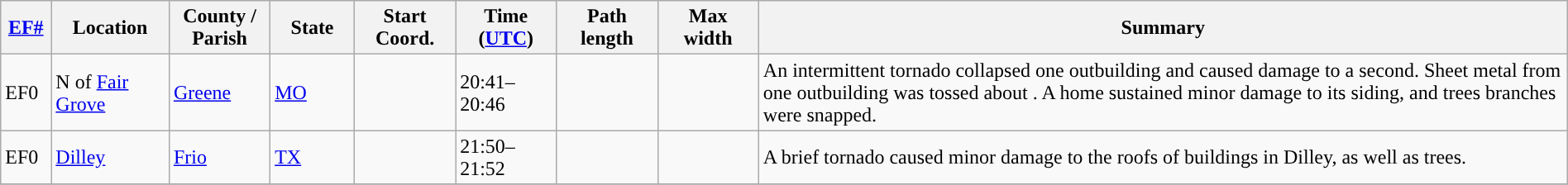<table class="wikitable sortable" style="width:100%;">
<tr>
<th scope="col"  style="width:3%; text-align:center;"><a href='#'>EF#</a></th>
<th scope="col"  style="width:7%; text-align:center;" class="unsortable">Location</th>
<th scope="col"  style="width:6%; text-align:center;" class="unsortable">County / Parish</th>
<th scope="col"  style="width:5%; text-align:center;">State</th>
<th scope="col"  style="width:6%; text-align:center;">Start Coord.</th>
<th scope="col"  style="width:6%; text-align:center;">Time (<a href='#'>UTC</a>)</th>
<th scope="col"  style="width:6%; text-align:center;">Path length</th>
<th scope="col"  style="width:6%; text-align:center;">Max width</th>
<th scope="col" class="unsortable" style="width:48%; text-align:center;">Summary</th>
</tr>
<tr>
<td>EF0</td>
<td>N of <a href='#'>Fair Grove</a></td>
<td><a href='#'>Greene</a></td>
<td><a href='#'>MO</a></td>
<td></td>
<td>20:41–20:46</td>
<td></td>
<td></td>
<td>An intermittent tornado collapsed one outbuilding and caused damage to a second. Sheet metal from one outbuilding was tossed about . A home sustained minor damage to its siding, and trees branches were snapped.</td>
</tr>
<tr>
<td>EF0</td>
<td><a href='#'>Dilley</a></td>
<td><a href='#'>Frio</a></td>
<td><a href='#'>TX</a></td>
<td></td>
<td>21:50–21:52</td>
<td></td>
<td></td>
<td>A brief tornado caused minor damage to the roofs of buildings in Dilley, as well as trees.</td>
</tr>
<tr>
</tr>
</table>
